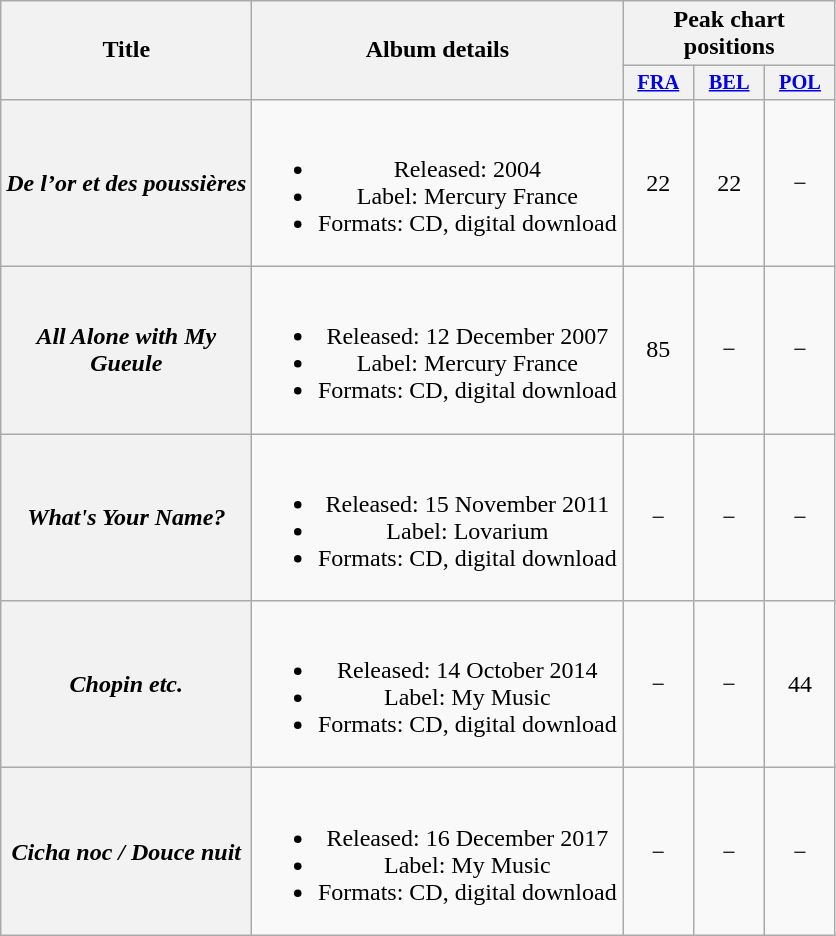<table class="wikitable plainrowheaders" style="text-align:center;">
<tr>
<th scope="col" rowspan="2" style="width:10em;">Title</th>
<th scope="col" rowspan="2" style="width:15em;">Album details</th>
<th scope="col" colspan="3">Peak chart positions</th>
</tr>
<tr>
<th scope="col" style="width:3em;font-size:85%;"><a href='#'>FRA</a></th>
<th scope="col" style="width:3em;font-size:85%;"><a href='#'>BEL</a></th>
<th scope="col" style="width:3em;font-size:85%;"><a href='#'>POL</a></th>
</tr>
<tr>
<th scope="row"><em>De l’or et des poussières</em></th>
<td><br><ul><li>Released: 2004</li><li>Label: Mercury France</li><li>Formats: CD, digital download</li></ul></td>
<td>22</td>
<td>22</td>
<td>−</td>
</tr>
<tr>
<th scope="row"><em>All Alone with My Gueule</em></th>
<td><br><ul><li>Released: 12 December 2007</li><li>Label: Mercury France</li><li>Formats: CD, digital download</li></ul></td>
<td>85</td>
<td>−</td>
<td>−</td>
</tr>
<tr>
<th scope="row"><em>What's Your Name?</em></th>
<td><br><ul><li>Released: 15 November 2011</li><li>Label: Lovarium</li><li>Formats: CD, digital download</li></ul></td>
<td>−</td>
<td>−</td>
<td>−</td>
</tr>
<tr>
<th scope="row"><em>Chopin etc.</em></th>
<td><br><ul><li>Released: 14 October 2014</li><li>Label: My Music</li><li>Formats: CD, digital download</li></ul></td>
<td>−</td>
<td>−</td>
<td>44</td>
</tr>
<tr>
<th scope="row"><em>Cicha noc / Douce nuit</em></th>
<td><br><ul><li>Released: 16 December 2017</li><li>Label: My Music</li><li>Formats: CD, digital download</li></ul></td>
<td>−</td>
<td>−</td>
<td>−</td>
</tr>
</table>
